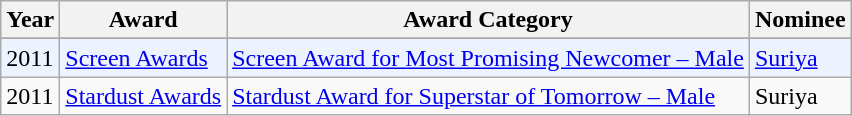<table class="wikitable">
<tr>
<th>Year</th>
<th>Award</th>
<th>Award Category</th>
<th>Nominee</th>
</tr>
<tr>
</tr>
<tr bgcolor=#edf3fe>
<td>2011</td>
<td><a href='#'>Screen Awards</a></td>
<td><a href='#'>Screen Award for Most Promising Newcomer&nbsp;– Male</a></td>
<td><a href='#'>Suriya</a></td>
</tr>
<tr>
<td>2011</td>
<td><a href='#'>Stardust Awards</a></td>
<td><a href='#'>Stardust Award for Superstar of Tomorrow&nbsp;– Male</a></td>
<td>Suriya </td>
</tr>
</table>
